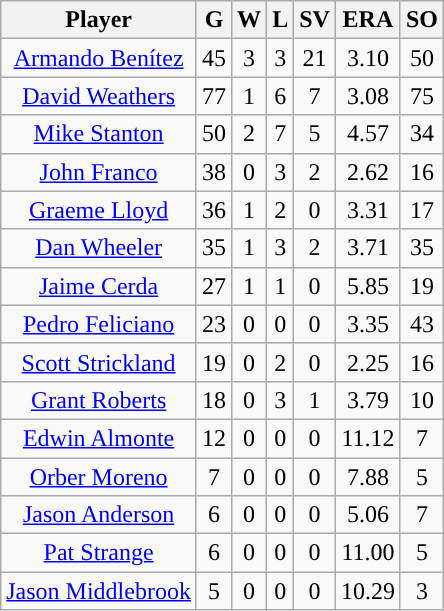<table class="wikitable sortable">
<tr>
<th>Player</th>
<th>G</th>
<th>W</th>
<th>L</th>
<th>SV</th>
<th>ERA</th>
<th>SO</th>
</tr>
<tr align=center>
<td><a href='#'>Armando Benítez</a></td>
<td>45</td>
<td>3</td>
<td>3</td>
<td>21</td>
<td>3.10</td>
<td>50</td>
</tr>
<tr align=center>
<td><a href='#'>David Weathers</a></td>
<td>77</td>
<td>1</td>
<td>6</td>
<td>7</td>
<td>3.08</td>
<td>75</td>
</tr>
<tr align=center>
<td><a href='#'>Mike Stanton</a></td>
<td>50</td>
<td>2</td>
<td>7</td>
<td>5</td>
<td>4.57</td>
<td>34</td>
</tr>
<tr align=center>
<td><a href='#'>John Franco</a></td>
<td>38</td>
<td>0</td>
<td>3</td>
<td>2</td>
<td>2.62</td>
<td>16</td>
</tr>
<tr align=center>
<td><a href='#'>Graeme Lloyd</a></td>
<td>36</td>
<td>1</td>
<td>2</td>
<td>0</td>
<td>3.31</td>
<td>17</td>
</tr>
<tr align=center>
<td><a href='#'>Dan Wheeler</a></td>
<td>35</td>
<td>1</td>
<td>3</td>
<td>2</td>
<td>3.71</td>
<td>35</td>
</tr>
<tr align=center>
<td><a href='#'>Jaime Cerda</a></td>
<td>27</td>
<td>1</td>
<td>1</td>
<td>0</td>
<td>5.85</td>
<td>19</td>
</tr>
<tr align=center>
<td><a href='#'>Pedro Feliciano</a></td>
<td>23</td>
<td>0</td>
<td>0</td>
<td>0</td>
<td>3.35</td>
<td>43</td>
</tr>
<tr align=center>
<td><a href='#'>Scott Strickland</a></td>
<td>19</td>
<td>0</td>
<td>2</td>
<td>0</td>
<td>2.25</td>
<td>16</td>
</tr>
<tr align=center>
<td><a href='#'>Grant Roberts</a></td>
<td>18</td>
<td>0</td>
<td>3</td>
<td>1</td>
<td>3.79</td>
<td>10</td>
</tr>
<tr align=center>
<td><a href='#'>Edwin Almonte</a></td>
<td>12</td>
<td>0</td>
<td>0</td>
<td>0</td>
<td>11.12</td>
<td>7</td>
</tr>
<tr align=center>
<td><a href='#'>Orber Moreno</a></td>
<td>7</td>
<td>0</td>
<td>0</td>
<td>0</td>
<td>7.88</td>
<td>5</td>
</tr>
<tr align=center>
<td><a href='#'>Jason Anderson</a></td>
<td>6</td>
<td>0</td>
<td>0</td>
<td>0</td>
<td>5.06</td>
<td>7</td>
</tr>
<tr align=center>
<td><a href='#'>Pat Strange</a></td>
<td>6</td>
<td>0</td>
<td>0</td>
<td>0</td>
<td>11.00</td>
<td>5</td>
</tr>
<tr align=center>
<td><a href='#'>Jason Middlebrook</a></td>
<td>5</td>
<td>0</td>
<td>0</td>
<td>0</td>
<td>10.29</td>
<td>3</td>
</tr>
</table>
